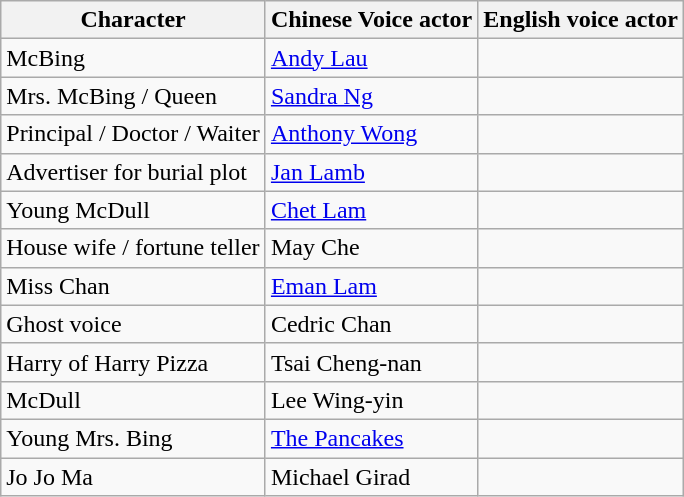<table class="wikitable">
<tr>
<th>Character</th>
<th>Chinese Voice actor</th>
<th>English voice actor</th>
</tr>
<tr>
<td>McBing</td>
<td><a href='#'>Andy Lau</a></td>
<td></td>
</tr>
<tr>
<td>Mrs. McBing / Queen</td>
<td><a href='#'>Sandra Ng</a></td>
<td></td>
</tr>
<tr>
<td>Principal / Doctor / Waiter</td>
<td><a href='#'>Anthony Wong</a></td>
<td></td>
</tr>
<tr>
<td>Advertiser for burial plot</td>
<td><a href='#'>Jan Lamb</a></td>
<td></td>
</tr>
<tr>
<td>Young McDull</td>
<td><a href='#'>Chet Lam</a></td>
<td></td>
</tr>
<tr>
<td>House wife / fortune teller</td>
<td>May Che</td>
<td></td>
</tr>
<tr>
<td>Miss Chan</td>
<td><a href='#'>Eman Lam</a></td>
<td></td>
</tr>
<tr>
<td>Ghost voice</td>
<td>Cedric Chan</td>
<td></td>
</tr>
<tr>
<td>Harry of Harry Pizza</td>
<td>Tsai Cheng-nan</td>
<td></td>
</tr>
<tr>
<td>McDull</td>
<td>Lee Wing-yin</td>
<td></td>
</tr>
<tr>
<td>Young Mrs. Bing</td>
<td><a href='#'>The Pancakes</a></td>
<td></td>
</tr>
<tr>
<td>Jo Jo Ma</td>
<td>Michael Girad</td>
<td></td>
</tr>
</table>
